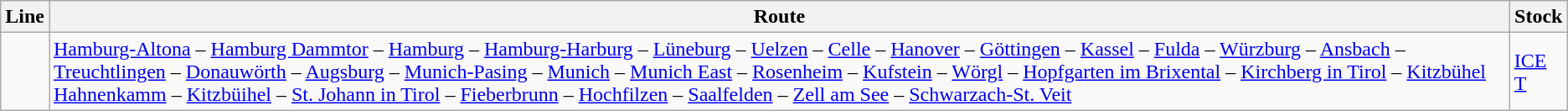<table class="wikitable">
<tr>
<th>Line</th>
<th>Route</th>
<th>Stock</th>
</tr>
<tr>
<td></td>
<td><a href='#'>Hamburg-Altona</a> – <a href='#'>Hamburg Dammtor</a> – <a href='#'>Hamburg</a> – <a href='#'>Hamburg-Harburg</a> – <a href='#'>Lüneburg</a> – <a href='#'>Uelzen</a> – <a href='#'>Celle</a> – <a href='#'>Hanover</a> – <a href='#'>Göttingen</a> – <a href='#'>Kassel</a> – <a href='#'>Fulda</a> – <a href='#'>Würzburg</a> – <a href='#'>Ansbach</a> – <a href='#'>Treuchtlingen</a> – <a href='#'>Donauwörth</a> – <a href='#'>Augsburg</a> – <a href='#'>Munich-Pasing</a> – <a href='#'>Munich</a> – <a href='#'>Munich East</a> – <a href='#'>Rosenheim</a> – <a href='#'>Kufstein</a> – <a href='#'>Wörgl</a> – <a href='#'>Hopfgarten im Brixental</a> – <a href='#'>Kirchberg in Tirol</a> – <a href='#'>Kitzbühel Hahnenkamm</a> – <a href='#'>Kitzbüihel</a> – <a href='#'>St. Johann in Tirol</a> – <a href='#'>Fieberbrunn</a> – <a href='#'>Hochfilzen</a> – <a href='#'>Saalfelden</a> – <a href='#'>Zell am See</a> – <a href='#'>Schwarzach-St. Veit</a></td>
<td><a href='#'>ICE T</a></td>
</tr>
</table>
